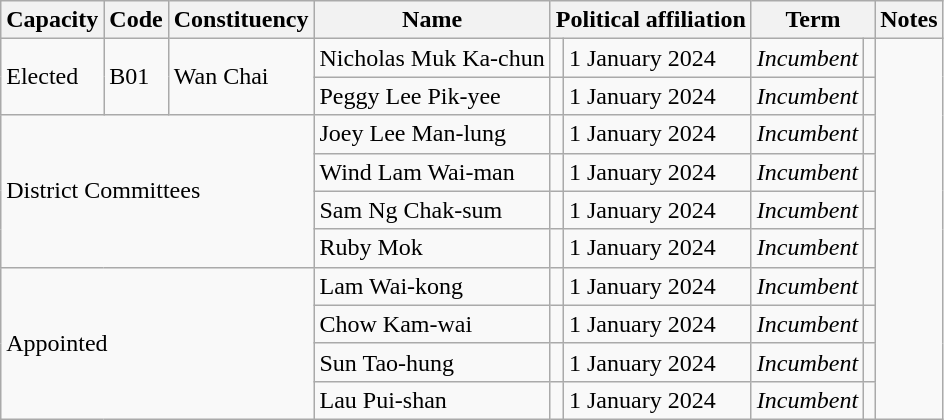<table class="wikitable sortable">
<tr>
<th>Capacity</th>
<th>Code</th>
<th>Constituency</th>
<th>Name</th>
<th colspan="2">Political affiliation</th>
<th colspan="2">Term</th>
<th class="unsortable">Notes</th>
</tr>
<tr>
<td rowspan="2">Elected</td>
<td rowspan="2">B01</td>
<td rowspan="2">Wan Chai</td>
<td>Nicholas Muk Ka-chun</td>
<td></td>
<td>1 January 2024</td>
<td><em>Incumbent</em></td>
<td></td>
</tr>
<tr>
<td>Peggy Lee Pik-yee</td>
<td></td>
<td>1 January 2024</td>
<td><em>Incumbent</em></td>
<td></td>
</tr>
<tr>
<td colspan="3" rowspan="4">District Committees</td>
<td>Joey Lee Man-lung</td>
<td></td>
<td>1 January 2024</td>
<td><em>Incumbent</em></td>
<td></td>
</tr>
<tr>
<td>Wind Lam Wai-man</td>
<td></td>
<td>1 January 2024</td>
<td><em>Incumbent</em></td>
<td></td>
</tr>
<tr>
<td>Sam Ng Chak-sum</td>
<td></td>
<td>1 January 2024</td>
<td><em>Incumbent</em></td>
<td></td>
</tr>
<tr>
<td>Ruby Mok</td>
<td></td>
<td>1 January 2024</td>
<td><em>Incumbent</em></td>
<td></td>
</tr>
<tr>
<td colspan="3" rowspan="4">Appointed</td>
<td>Lam Wai-kong</td>
<td></td>
<td>1 January 2024</td>
<td><em>Incumbent</em></td>
<td></td>
</tr>
<tr>
<td>Chow Kam-wai</td>
<td></td>
<td>1 January 2024</td>
<td><em>Incumbent</em></td>
<td></td>
</tr>
<tr>
<td>Sun Tao-hung</td>
<td></td>
<td>1 January 2024</td>
<td><em>Incumbent</em></td>
<td></td>
</tr>
<tr>
<td>Lau Pui-shan</td>
<td></td>
<td>1 January 2024</td>
<td><em>Incumbent</em></td>
<td></td>
</tr>
</table>
